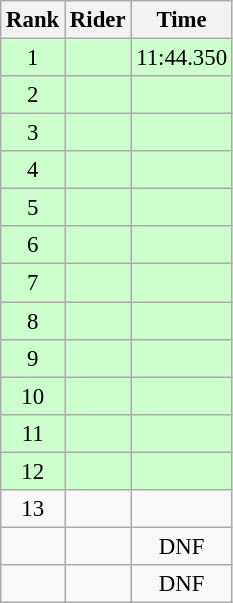<table class="wikitable" style="font-size:95%" style="width:25em;">
<tr>
<th>Rank</th>
<th>Rider</th>
<th>Time</th>
</tr>
<tr bgcolor=ccffcc>
<td align=center>1</td>
<td></td>
<td align=center>11:44.350</td>
</tr>
<tr bgcolor=ccffcc>
<td align=center>2</td>
<td></td>
<td align=center></td>
</tr>
<tr bgcolor=ccffcc>
<td align=center>3</td>
<td></td>
<td align=center></td>
</tr>
<tr bgcolor=ccffcc>
<td align=center>4</td>
<td></td>
<td align=center></td>
</tr>
<tr bgcolor=ccffcc>
<td align=center>5</td>
<td></td>
<td align=center></td>
</tr>
<tr bgcolor=ccffcc>
<td align=center>6</td>
<td></td>
<td align=center></td>
</tr>
<tr bgcolor=ccffcc>
<td align=center>7</td>
<td></td>
<td align=center></td>
</tr>
<tr bgcolor=ccffcc>
<td align=center>8</td>
<td></td>
<td align=center></td>
</tr>
<tr bgcolor=ccffcc>
<td align=center>9</td>
<td></td>
<td align=center></td>
</tr>
<tr bgcolor=ccffcc>
<td align=center>10</td>
<td></td>
<td align=center></td>
</tr>
<tr bgcolor=ccffcc>
<td align=center>11</td>
<td></td>
<td align=center></td>
</tr>
<tr bgcolor=ccffcc>
<td align=center>12</td>
<td></td>
<td align=center></td>
</tr>
<tr>
<td align=center>13</td>
<td></td>
<td align=center></td>
</tr>
<tr>
<td align=center></td>
<td></td>
<td align=center>DNF</td>
</tr>
<tr>
<td align=center></td>
<td></td>
<td align=center>DNF</td>
</tr>
</table>
